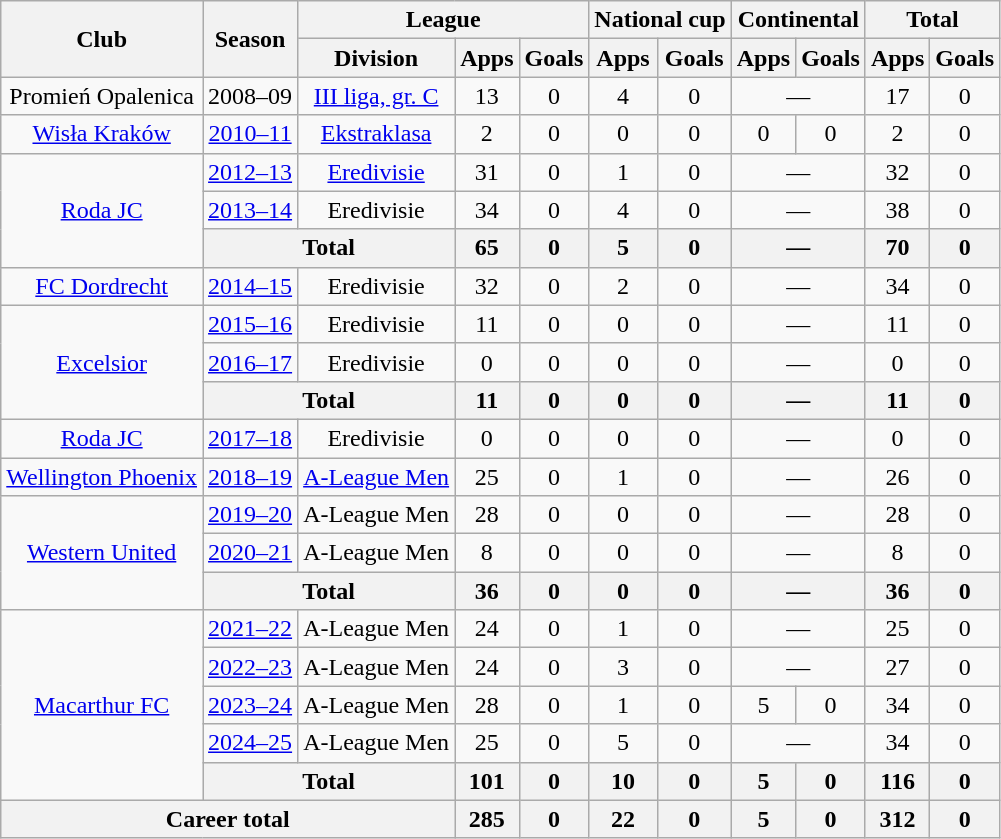<table class="wikitable" style="text-align: center;">
<tr>
<th rowspan="2">Club</th>
<th rowspan="2">Season</th>
<th colspan="3">League</th>
<th colspan="2">National cup</th>
<th colspan="2">Continental</th>
<th colspan="2">Total</th>
</tr>
<tr>
<th>Division</th>
<th>Apps</th>
<th>Goals</th>
<th>Apps</th>
<th>Goals</th>
<th>Apps</th>
<th>Goals</th>
<th>Apps</th>
<th>Goals</th>
</tr>
<tr>
<td rowspan="1" valign="center">Promień Opalenica</td>
<td>2008–09</td>
<td><a href='#'>III liga, gr. C</a></td>
<td>13</td>
<td>0</td>
<td>4</td>
<td>0</td>
<td colspan="2">—</td>
<td>17</td>
<td>0</td>
</tr>
<tr>
<td rowspan="1" valign="center"><a href='#'>Wisła Kraków</a></td>
<td><a href='#'>2010–11</a></td>
<td><a href='#'>Ekstraklasa</a></td>
<td>2</td>
<td>0</td>
<td>0</td>
<td>0</td>
<td>0</td>
<td>0</td>
<td>2</td>
<td>0</td>
</tr>
<tr>
<td rowspan="3" valign="center"><a href='#'>Roda JC</a></td>
<td><a href='#'>2012–13</a></td>
<td rowspan="1" valign="center"><a href='#'>Eredivisie</a></td>
<td>31</td>
<td>0</td>
<td>1</td>
<td>0</td>
<td colspan="2">—</td>
<td>32</td>
<td>0</td>
</tr>
<tr>
<td><a href='#'>2013–14</a></td>
<td>Eredivisie</td>
<td>34</td>
<td>0</td>
<td>4</td>
<td>0</td>
<td colspan="2">—</td>
<td>38</td>
<td>0</td>
</tr>
<tr>
<th colspan="2">Total</th>
<th>65</th>
<th>0</th>
<th>5</th>
<th>0</th>
<th colspan="2">—</th>
<th>70</th>
<th>0</th>
</tr>
<tr>
<td rowspan="1" valign="center"><a href='#'>FC Dordrecht</a></td>
<td><a href='#'>2014–15</a></td>
<td>Eredivisie</td>
<td>32</td>
<td>0</td>
<td>2</td>
<td>0</td>
<td colspan="2">—</td>
<td>34</td>
<td>0</td>
</tr>
<tr>
<td rowspan="3" valign="center"><a href='#'>Excelsior</a></td>
<td><a href='#'>2015–16</a></td>
<td>Eredivisie</td>
<td>11</td>
<td>0</td>
<td>0</td>
<td>0</td>
<td colspan="2">—</td>
<td>11</td>
<td>0</td>
</tr>
<tr>
<td><a href='#'>2016–17</a></td>
<td>Eredivisie</td>
<td>0</td>
<td>0</td>
<td>0</td>
<td>0</td>
<td colspan="2">—</td>
<td>0</td>
<td>0</td>
</tr>
<tr>
<th colspan="2">Total</th>
<th>11</th>
<th>0</th>
<th>0</th>
<th>0</th>
<th colspan="2">—</th>
<th>11</th>
<th>0</th>
</tr>
<tr>
<td rowspan="1" valign="center"><a href='#'>Roda JC</a></td>
<td><a href='#'>2017–18</a></td>
<td>Eredivisie</td>
<td>0</td>
<td>0</td>
<td>0</td>
<td>0</td>
<td colspan="2">—</td>
<td>0</td>
<td>0</td>
</tr>
<tr>
<td rowspan="1" valign="center"><a href='#'>Wellington Phoenix</a></td>
<td><a href='#'>2018–19</a></td>
<td><a href='#'>A-League Men</a></td>
<td>25</td>
<td>0</td>
<td>1</td>
<td>0</td>
<td colspan="2">—</td>
<td>26</td>
<td>0</td>
</tr>
<tr>
<td rowspan="3" valign="center"><a href='#'>Western United</a></td>
<td><a href='#'>2019–20</a></td>
<td>A-League Men</td>
<td>28</td>
<td>0</td>
<td>0</td>
<td>0</td>
<td colspan="2">—</td>
<td>28</td>
<td>0</td>
</tr>
<tr>
<td><a href='#'>2020–21</a></td>
<td>A-League Men</td>
<td>8</td>
<td>0</td>
<td>0</td>
<td>0</td>
<td colspan="2">—</td>
<td>8</td>
<td>0</td>
</tr>
<tr>
<th colspan="2">Total</th>
<th>36</th>
<th>0</th>
<th>0</th>
<th>0</th>
<th colspan="2">—</th>
<th>36</th>
<th>0</th>
</tr>
<tr>
<td rowspan="5" valign="center"><a href='#'>Macarthur FC</a></td>
<td><a href='#'>2021–22</a></td>
<td>A-League Men</td>
<td>24</td>
<td>0</td>
<td>1</td>
<td>0</td>
<td colspan="2">—</td>
<td>25</td>
<td>0</td>
</tr>
<tr>
<td><a href='#'>2022–23</a></td>
<td>A-League Men</td>
<td>24</td>
<td>0</td>
<td>3</td>
<td>0</td>
<td colspan="2">—</td>
<td>27</td>
<td>0</td>
</tr>
<tr>
<td><a href='#'>2023–24</a></td>
<td>A-League Men</td>
<td>28</td>
<td>0</td>
<td>1</td>
<td>0</td>
<td>5</td>
<td>0</td>
<td>34</td>
<td>0</td>
</tr>
<tr>
<td><a href='#'>2024–25</a></td>
<td>A-League Men</td>
<td>25</td>
<td>0</td>
<td>5</td>
<td>0</td>
<td colspan="2">—</td>
<td>34</td>
<td>0</td>
</tr>
<tr>
<th colspan="2">Total</th>
<th>101</th>
<th>0</th>
<th>10</th>
<th>0</th>
<th>5</th>
<th>0</th>
<th>116</th>
<th>0</th>
</tr>
<tr>
<th colspan="3">Career total</th>
<th>285</th>
<th>0</th>
<th>22</th>
<th>0</th>
<th>5</th>
<th>0</th>
<th>312</th>
<th>0</th>
</tr>
</table>
